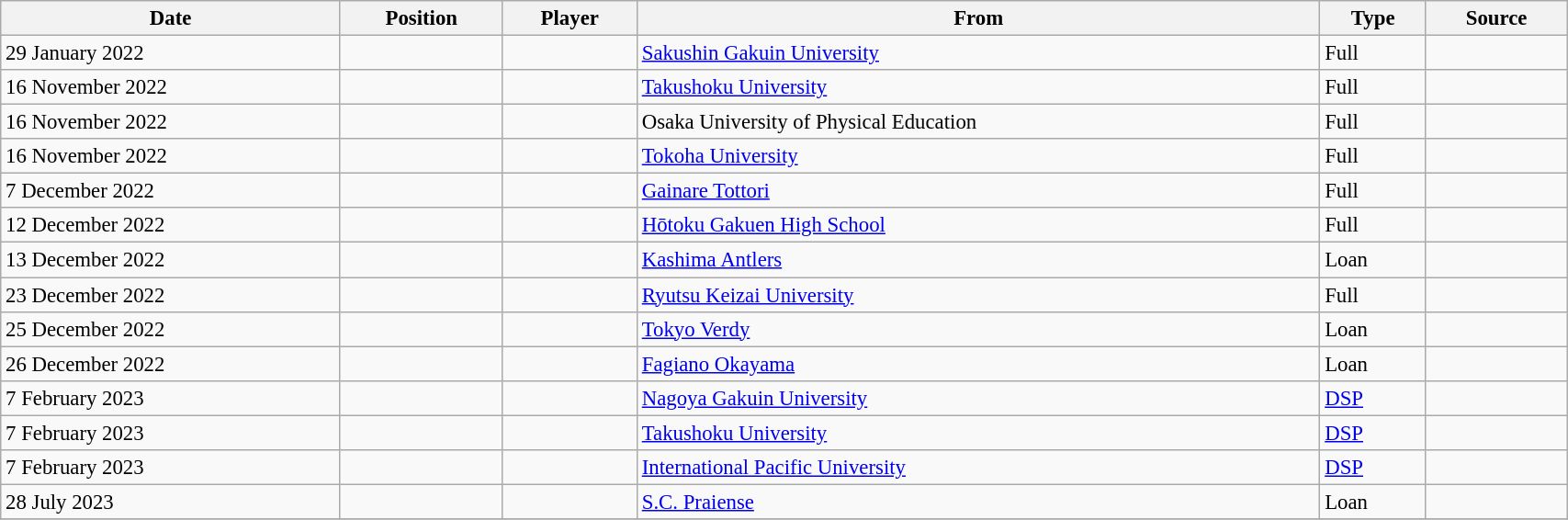<table class="wikitable sortable" style="width:90%; text-align:center; font-size:95%; text-align:left;">
<tr>
<th>Date</th>
<th>Position</th>
<th>Player</th>
<th>From</th>
<th>Type</th>
<th>Source</th>
</tr>
<tr>
<td>29 January 2022</td>
<td></td>
<td></td>
<td> <a href='#'>Sakushin Gakuin University</a></td>
<td>Full</td>
<td></td>
</tr>
<tr>
<td>16 November 2022</td>
<td></td>
<td></td>
<td> <a href='#'>Takushoku University</a></td>
<td>Full</td>
<td></td>
</tr>
<tr>
<td>16 November 2022</td>
<td></td>
<td></td>
<td> Osaka University of Physical Education</td>
<td>Full</td>
<td></td>
</tr>
<tr>
<td>16 November 2022</td>
<td></td>
<td></td>
<td> <a href='#'>Tokoha University</a></td>
<td>Full</td>
<td></td>
</tr>
<tr>
<td>7 December 2022</td>
<td></td>
<td></td>
<td> <a href='#'>Gainare Tottori</a></td>
<td>Full</td>
<td></td>
</tr>
<tr>
<td>12 December 2022</td>
<td></td>
<td></td>
<td> <a href='#'>Hōtoku Gakuen High School</a></td>
<td>Full</td>
<td></td>
</tr>
<tr>
<td>13 December 2022</td>
<td></td>
<td></td>
<td> <a href='#'>Kashima Antlers</a></td>
<td>Loan</td>
<td></td>
</tr>
<tr>
<td>23 December 2022</td>
<td></td>
<td></td>
<td> <a href='#'>Ryutsu Keizai University</a></td>
<td>Full</td>
<td></td>
</tr>
<tr>
<td>25 December 2022</td>
<td></td>
<td></td>
<td> <a href='#'>Tokyo Verdy</a></td>
<td>Loan</td>
<td></td>
</tr>
<tr>
<td>26 December 2022</td>
<td></td>
<td></td>
<td> <a href='#'>Fagiano Okayama</a></td>
<td>Loan</td>
<td></td>
</tr>
<tr>
<td>7 February 2023</td>
<td></td>
<td></td>
<td> <a href='#'>Nagoya Gakuin University</a></td>
<td><a href='#'>DSP</a></td>
<td></td>
</tr>
<tr>
<td>7 February 2023</td>
<td></td>
<td></td>
<td> <a href='#'>Takushoku University</a></td>
<td><a href='#'>DSP</a></td>
<td></td>
</tr>
<tr>
<td>7 February 2023</td>
<td></td>
<td></td>
<td> <a href='#'>International Pacific University</a></td>
<td><a href='#'>DSP</a></td>
<td></td>
</tr>
<tr>
<td>28 July 2023</td>
<td></td>
<td></td>
<td> <a href='#'>S.C. Praiense</a></td>
<td>Loan</td>
<td></td>
</tr>
<tr>
</tr>
</table>
